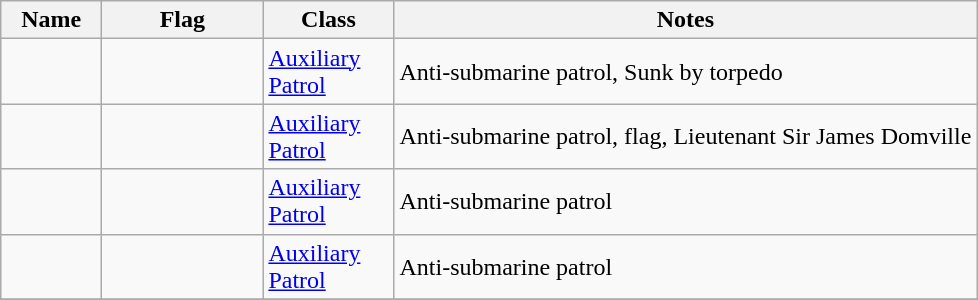<table class="wikitable sortable">
<tr>
<th scope="col" width="60px">Name</th>
<th scope="col" width="100px">Flag</th>
<th scope="col" width="80px">Class</th>
<th>Notes</th>
</tr>
<tr>
<td align="left"></td>
<td align="left"></td>
<td align="left"><a href='#'>Auxiliary Patrol</a></td>
<td align="left">Anti-submarine patrol, Sunk by torpedo</td>
</tr>
<tr>
<td align="left"></td>
<td align="left"></td>
<td align="left"><a href='#'>Auxiliary Patrol</a></td>
<td align="left">Anti-submarine patrol, flag, Lieutenant Sir James Domville</td>
</tr>
<tr>
<td align="left"></td>
<td align="left"></td>
<td align="left"><a href='#'>Auxiliary Patrol</a></td>
<td align="left">Anti-submarine patrol</td>
</tr>
<tr>
<td align="left"></td>
<td align="left"></td>
<td align="left"><a href='#'>Auxiliary Patrol</a></td>
<td align="left">Anti-submarine patrol</td>
</tr>
<tr>
</tr>
</table>
